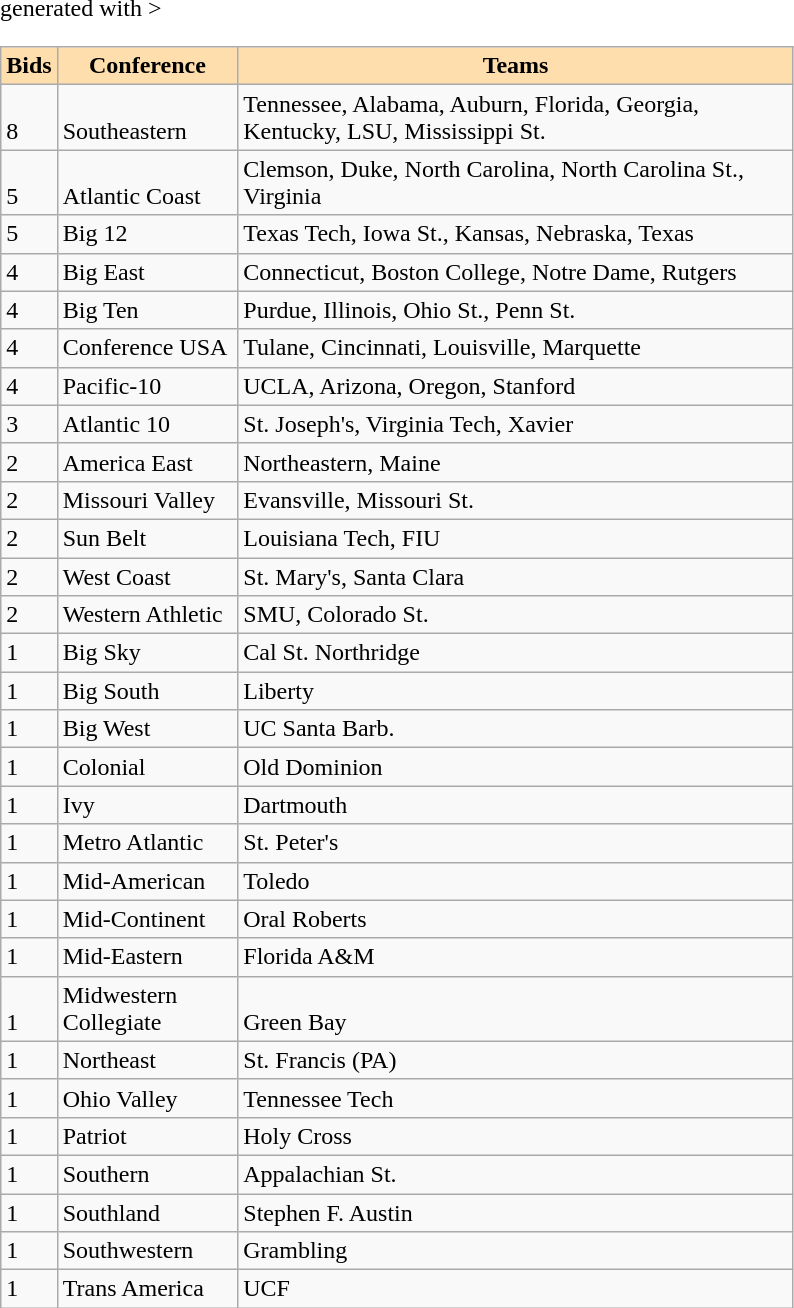<table class="wikitable" <hiddentext>generated with >
<tr style="background-color:#FFDEAD;font-weight:bold"  align="center" valign="bottom">
<td width="28"  height="14">Bids</td>
<td width="113">Conference</td>
<td width="363">Teams</td>
</tr>
<tr valign="bottom">
<td height="14">8</td>
<td>Southeastern</td>
<td>Tennessee, Alabama, Auburn, Florida, Georgia, Kentucky, LSU,  Mississippi St.</td>
</tr>
<tr valign="bottom">
<td height="14">5</td>
<td>Atlantic Coast</td>
<td>Clemson, Duke, North Carolina, North Carolina St., Virginia</td>
</tr>
<tr valign="bottom">
<td height="14">5</td>
<td>Big 12</td>
<td>Texas Tech, Iowa St., Kansas, Nebraska, Texas</td>
</tr>
<tr valign="bottom">
<td height="14">4</td>
<td>Big East</td>
<td>Connecticut, Boston College, Notre Dame, Rutgers</td>
</tr>
<tr valign="bottom">
<td height="14">4</td>
<td>Big Ten</td>
<td>Purdue, Illinois, Ohio St., Penn St.</td>
</tr>
<tr valign="bottom">
<td height="14">4</td>
<td>Conference USA</td>
<td>Tulane, Cincinnati, Louisville, Marquette</td>
</tr>
<tr valign="bottom">
<td height="14">4</td>
<td>Pacific-10</td>
<td>UCLA, Arizona, Oregon, Stanford</td>
</tr>
<tr valign="bottom">
<td height="14">3</td>
<td>Atlantic 10</td>
<td>St.  Joseph's, Virginia Tech, Xavier</td>
</tr>
<tr valign="bottom">
<td height="14">2</td>
<td>America East</td>
<td>Northeastern, Maine</td>
</tr>
<tr valign="bottom">
<td height="14">2</td>
<td>Missouri Valley</td>
<td>Evansville, Missouri St.</td>
</tr>
<tr valign="bottom">
<td height="14">2</td>
<td>Sun Belt</td>
<td>Louisiana Tech, FIU</td>
</tr>
<tr valign="bottom">
<td height="14">2</td>
<td>West Coast</td>
<td>St.  Mary's, Santa Clara</td>
</tr>
<tr valign="bottom">
<td height="14">2</td>
<td>Western Athletic</td>
<td>SMU, Colorado St.</td>
</tr>
<tr valign="bottom">
<td height="14">1</td>
<td>Big Sky</td>
<td>Cal  St. Northridge</td>
</tr>
<tr valign="bottom">
<td height="14">1</td>
<td>Big South</td>
<td>Liberty</td>
</tr>
<tr valign="bottom">
<td height="14">1</td>
<td>Big West</td>
<td>UC  Santa Barb.</td>
</tr>
<tr valign="bottom">
<td height="14">1</td>
<td>Colonial</td>
<td>Old  Dominion</td>
</tr>
<tr valign="bottom">
<td height="14">1</td>
<td>Ivy</td>
<td>Dartmouth</td>
</tr>
<tr valign="bottom">
<td height="14">1</td>
<td>Metro Atlantic</td>
<td>St.  Peter's</td>
</tr>
<tr valign="bottom">
<td height="14">1</td>
<td>Mid-American</td>
<td>Toledo</td>
</tr>
<tr valign="bottom">
<td height="14">1</td>
<td>Mid-Continent</td>
<td>Oral Roberts</td>
</tr>
<tr valign="bottom">
<td height="14">1</td>
<td>Mid-Eastern</td>
<td>Florida A&M</td>
</tr>
<tr valign="bottom">
<td height="14">1</td>
<td>Midwestern Collegiate</td>
<td>Green Bay</td>
</tr>
<tr valign="bottom">
<td height="14">1</td>
<td>Northeast</td>
<td>St.  Francis (PA)</td>
</tr>
<tr valign="bottom">
<td height="14">1</td>
<td>Ohio Valley</td>
<td>Tennessee Tech</td>
</tr>
<tr valign="bottom">
<td height="14">1</td>
<td>Patriot</td>
<td>Holy Cross</td>
</tr>
<tr valign="bottom">
<td height="14">1</td>
<td>Southern</td>
<td>Appalachian St.</td>
</tr>
<tr valign="bottom">
<td height="14">1</td>
<td>Southland</td>
<td>Stephen F. Austin</td>
</tr>
<tr valign="bottom">
<td height="14">1</td>
<td>Southwestern</td>
<td>Grambling</td>
</tr>
<tr valign="bottom">
<td height="14">1</td>
<td>Trans America</td>
<td>UCF</td>
</tr>
</table>
